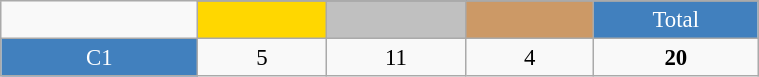<table class="wikitable"  style="font-size:95%; text-align:center; border:gray solid 1px; width:40%;">
<tr>
<td rowspan="2" style="width:3%;"></td>
</tr>
<tr>
<td style="width:2%;" bgcolor=gold></td>
<td style="width:2%;" bgcolor=silver></td>
<td style="width:2%;" bgcolor=cc9966></td>
<td style="width:2%; background-color:#4180be; color:white;">Total</td>
</tr>
<tr>
<td style="background-color:#4180be; color:white;">C1</td>
<td>5</td>
<td>11</td>
<td>4</td>
<td><strong>20</strong></td>
</tr>
</table>
